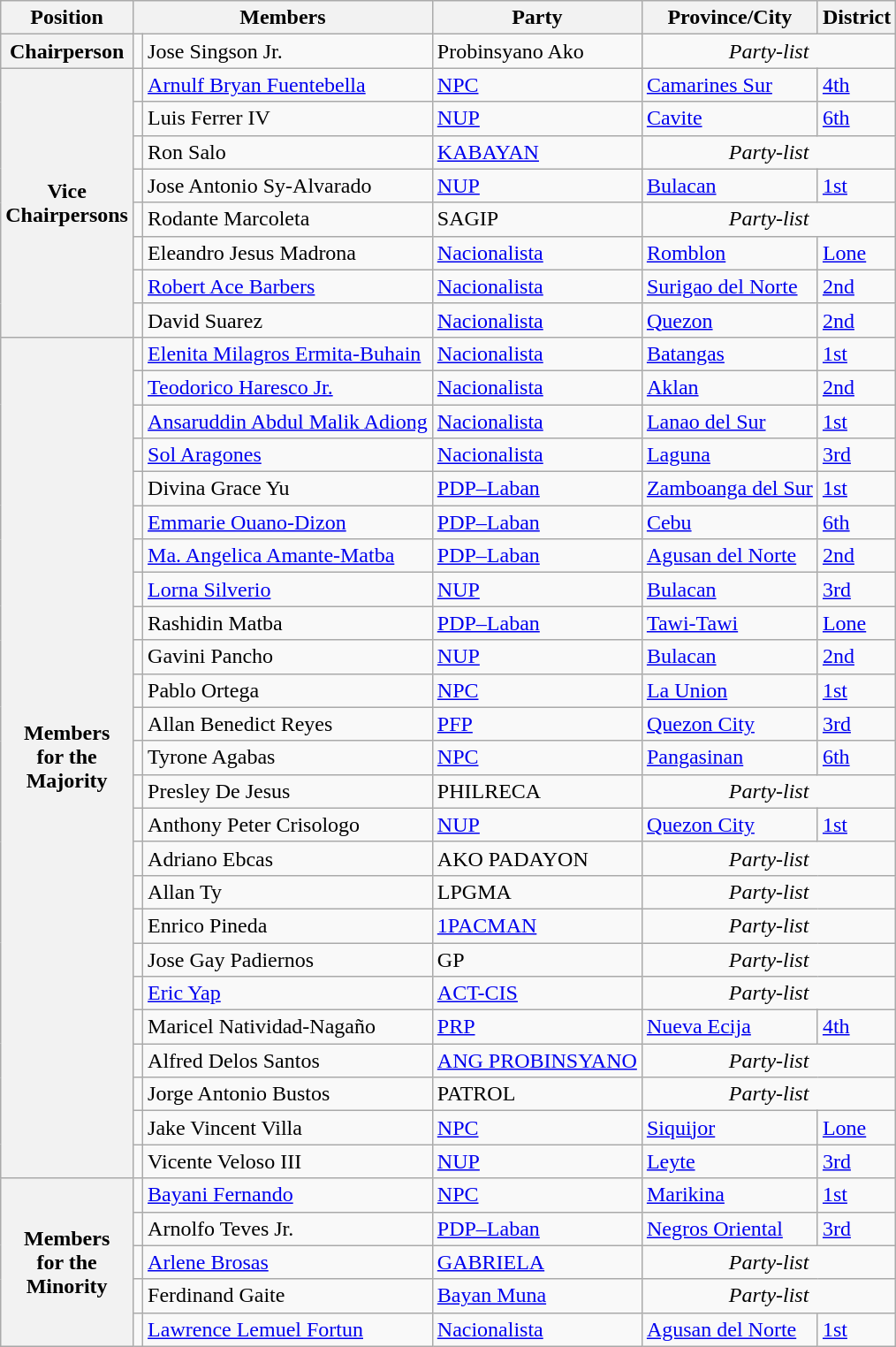<table class="wikitable" style="font-size: 100%;">
<tr>
<th>Position</th>
<th colspan="2">Members</th>
<th>Party</th>
<th>Province/City</th>
<th>District</th>
</tr>
<tr>
<th>Chairperson</th>
<td></td>
<td>Jose Singson Jr.</td>
<td>Probinsyano Ako</td>
<td align="center" colspan="2"><em>Party-list</em></td>
</tr>
<tr>
<th rowspan="8">Vice<br>Chairpersons</th>
<td></td>
<td><a href='#'>Arnulf Bryan Fuentebella</a></td>
<td><a href='#'>NPC</a></td>
<td><a href='#'>Camarines Sur</a></td>
<td><a href='#'>4th</a></td>
</tr>
<tr>
<td></td>
<td>Luis Ferrer IV</td>
<td><a href='#'>NUP</a></td>
<td><a href='#'>Cavite</a></td>
<td><a href='#'>6th</a></td>
</tr>
<tr>
<td></td>
<td>Ron Salo</td>
<td><a href='#'>KABAYAN</a></td>
<td align="center" colspan="2"><em>Party-list</em></td>
</tr>
<tr>
<td></td>
<td>Jose Antonio Sy-Alvarado</td>
<td><a href='#'>NUP</a></td>
<td><a href='#'>Bulacan</a></td>
<td><a href='#'>1st</a></td>
</tr>
<tr>
<td></td>
<td>Rodante Marcoleta</td>
<td>SAGIP</td>
<td align="center" colspan="2"><em>Party-list</em></td>
</tr>
<tr>
<td></td>
<td>Eleandro Jesus Madrona</td>
<td><a href='#'>Nacionalista</a></td>
<td><a href='#'>Romblon</a></td>
<td><a href='#'>Lone</a></td>
</tr>
<tr>
<td></td>
<td><a href='#'>Robert Ace Barbers</a></td>
<td><a href='#'>Nacionalista</a></td>
<td><a href='#'>Surigao del Norte</a></td>
<td><a href='#'>2nd</a></td>
</tr>
<tr>
<td></td>
<td>David Suarez</td>
<td><a href='#'>Nacionalista</a></td>
<td><a href='#'>Quezon</a></td>
<td><a href='#'>2nd</a></td>
</tr>
<tr>
<th rowspan="25">Members<br>for the<br>Majority</th>
<td></td>
<td><a href='#'>Elenita Milagros Ermita-Buhain</a></td>
<td><a href='#'>Nacionalista</a></td>
<td><a href='#'>Batangas</a></td>
<td><a href='#'>1st</a></td>
</tr>
<tr>
<td></td>
<td><a href='#'>Teodorico Haresco Jr.</a></td>
<td><a href='#'>Nacionalista</a></td>
<td><a href='#'>Aklan</a></td>
<td><a href='#'>2nd</a></td>
</tr>
<tr>
<td></td>
<td><a href='#'>Ansaruddin Abdul Malik Adiong</a></td>
<td><a href='#'>Nacionalista</a></td>
<td><a href='#'>Lanao del Sur</a></td>
<td><a href='#'>1st</a></td>
</tr>
<tr>
<td></td>
<td><a href='#'>Sol Aragones</a></td>
<td><a href='#'>Nacionalista</a></td>
<td><a href='#'>Laguna</a></td>
<td><a href='#'>3rd</a></td>
</tr>
<tr>
<td></td>
<td>Divina Grace Yu</td>
<td><a href='#'>PDP–Laban</a></td>
<td><a href='#'>Zamboanga del Sur</a></td>
<td><a href='#'>1st</a></td>
</tr>
<tr>
<td></td>
<td><a href='#'>Emmarie Ouano-Dizon</a></td>
<td><a href='#'>PDP–Laban</a></td>
<td><a href='#'>Cebu</a></td>
<td><a href='#'>6th</a></td>
</tr>
<tr>
<td></td>
<td><a href='#'>Ma. Angelica Amante-Matba</a></td>
<td><a href='#'>PDP–Laban</a></td>
<td><a href='#'>Agusan del Norte</a></td>
<td><a href='#'>2nd</a></td>
</tr>
<tr>
<td></td>
<td><a href='#'>Lorna Silverio</a></td>
<td><a href='#'>NUP</a></td>
<td><a href='#'>Bulacan</a></td>
<td><a href='#'>3rd</a></td>
</tr>
<tr>
<td></td>
<td>Rashidin Matba</td>
<td><a href='#'>PDP–Laban</a></td>
<td><a href='#'>Tawi-Tawi</a></td>
<td><a href='#'>Lone</a></td>
</tr>
<tr>
<td></td>
<td>Gavini Pancho</td>
<td><a href='#'>NUP</a></td>
<td><a href='#'>Bulacan</a></td>
<td><a href='#'>2nd</a></td>
</tr>
<tr>
<td></td>
<td>Pablo Ortega</td>
<td><a href='#'>NPC</a></td>
<td><a href='#'>La Union</a></td>
<td><a href='#'>1st</a></td>
</tr>
<tr>
<td></td>
<td>Allan Benedict Reyes</td>
<td><a href='#'>PFP</a></td>
<td><a href='#'>Quezon City</a></td>
<td><a href='#'>3rd</a></td>
</tr>
<tr>
<td></td>
<td>Tyrone Agabas</td>
<td><a href='#'>NPC</a></td>
<td><a href='#'>Pangasinan</a></td>
<td><a href='#'>6th</a></td>
</tr>
<tr>
<td></td>
<td>Presley De Jesus</td>
<td>PHILRECA</td>
<td align="center" colspan="2"><em>Party-list</em></td>
</tr>
<tr>
<td></td>
<td>Anthony Peter Crisologo</td>
<td><a href='#'>NUP</a></td>
<td><a href='#'>Quezon City</a></td>
<td><a href='#'>1st</a></td>
</tr>
<tr>
<td></td>
<td>Adriano Ebcas</td>
<td>AKO PADAYON</td>
<td align="center" colspan="2"><em>Party-list</em></td>
</tr>
<tr>
<td></td>
<td>Allan Ty</td>
<td>LPGMA</td>
<td align="center" colspan="2"><em>Party-list</em></td>
</tr>
<tr>
<td></td>
<td>Enrico Pineda</td>
<td><a href='#'>1PACMAN</a></td>
<td align="center" colspan="2"><em>Party-list</em></td>
</tr>
<tr>
<td></td>
<td>Jose Gay Padiernos</td>
<td>GP</td>
<td align="center" colspan="2"><em>Party-list</em></td>
</tr>
<tr>
<td></td>
<td><a href='#'>Eric Yap</a></td>
<td><a href='#'>ACT-CIS</a></td>
<td align="center" colspan="2"><em>Party-list</em></td>
</tr>
<tr>
<td></td>
<td>Maricel Natividad-Nagaño</td>
<td><a href='#'>PRP</a></td>
<td><a href='#'>Nueva Ecija</a></td>
<td><a href='#'>4th</a></td>
</tr>
<tr>
<td></td>
<td>Alfred Delos Santos</td>
<td><a href='#'>ANG PROBINSYANO</a></td>
<td align="center" colspan="2"><em>Party-list</em></td>
</tr>
<tr>
<td></td>
<td>Jorge Antonio Bustos</td>
<td>PATROL</td>
<td align="center" colspan="2"><em>Party-list</em></td>
</tr>
<tr>
<td></td>
<td>Jake Vincent Villa</td>
<td><a href='#'>NPC</a></td>
<td><a href='#'>Siquijor</a></td>
<td><a href='#'>Lone</a></td>
</tr>
<tr>
<td></td>
<td>Vicente Veloso III</td>
<td><a href='#'>NUP</a></td>
<td><a href='#'>Leyte</a></td>
<td><a href='#'>3rd</a></td>
</tr>
<tr>
<th rowspan="5">Members<br>for the<br>Minority</th>
<td></td>
<td><a href='#'>Bayani Fernando</a></td>
<td><a href='#'>NPC</a></td>
<td><a href='#'>Marikina</a></td>
<td><a href='#'>1st</a></td>
</tr>
<tr>
<td></td>
<td>Arnolfo Teves Jr.</td>
<td><a href='#'>PDP–Laban</a></td>
<td><a href='#'>Negros Oriental</a></td>
<td><a href='#'>3rd</a></td>
</tr>
<tr>
<td></td>
<td><a href='#'>Arlene Brosas</a></td>
<td><a href='#'>GABRIELA</a></td>
<td align="center" colspan="2"><em>Party-list</em></td>
</tr>
<tr>
<td></td>
<td>Ferdinand Gaite</td>
<td><a href='#'>Bayan Muna</a></td>
<td align="center" colspan="2"><em>Party-list</em></td>
</tr>
<tr>
<td></td>
<td><a href='#'>Lawrence Lemuel Fortun</a></td>
<td><a href='#'>Nacionalista</a></td>
<td><a href='#'>Agusan del Norte</a></td>
<td><a href='#'>1st</a></td>
</tr>
</table>
